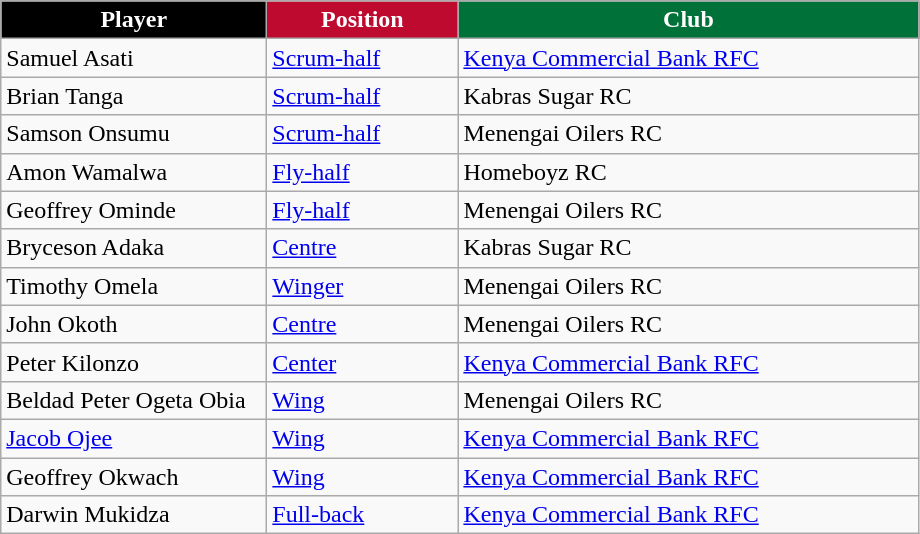<table class="wikitable">
<tr>
<th style="background:#000; color:#fff;width:170px">Player</th>
<th style="background:#BF0A30; color:#fff;width:120px">Position</th>
<th style="background:#007138; color:#fff;width:300px">Club</th>
</tr>
<tr>
<td>Samuel Asati</td>
<td><a href='#'>Scrum-half</a></td>
<td> <a href='#'>Kenya Commercial Bank RFC</a></td>
</tr>
<tr>
<td>Brian Tanga</td>
<td><a href='#'>Scrum-half</a></td>
<td> Kabras Sugar RC</td>
</tr>
<tr>
<td>Samson Onsumu</td>
<td><a href='#'>Scrum-half</a></td>
<td> Menengai  Oilers RC</td>
</tr>
<tr>
<td>Amon Wamalwa</td>
<td><a href='#'>Fly-half</a></td>
<td> Homeboyz RC</td>
</tr>
<tr>
<td>Geoffrey Ominde</td>
<td><a href='#'>Fly-half</a></td>
<td> Menengai Oilers RC</td>
</tr>
<tr>
<td>Bryceson Adaka</td>
<td><a href='#'>Centre</a></td>
<td> Kabras Sugar RC</td>
</tr>
<tr>
<td>Timothy Omela</td>
<td><a href='#'>Winger</a></td>
<td> Menengai Oilers RC</td>
</tr>
<tr>
<td>John Okoth</td>
<td><a href='#'>Centre</a></td>
<td> Menengai Oilers RC</td>
</tr>
<tr>
<td>Peter Kilonzo</td>
<td><a href='#'>Center</a></td>
<td> <a href='#'>Kenya Commercial Bank RFC</a></td>
</tr>
<tr>
<td>Beldad Peter Ogeta Obia</td>
<td><a href='#'>Wing</a></td>
<td> Menengai Oilers RC</td>
</tr>
<tr>
<td><a href='#'>Jacob Ojee</a></td>
<td><a href='#'>Wing</a></td>
<td> <a href='#'>Kenya Commercial Bank RFC</a></td>
</tr>
<tr>
<td>Geoffrey Okwach</td>
<td><a href='#'>Wing</a></td>
<td> <a href='#'>Kenya Commercial Bank RFC</a></td>
</tr>
<tr>
<td>Darwin Mukidza</td>
<td><a href='#'>Full-back</a></td>
<td> <a href='#'>Kenya Commercial Bank RFC</a></td>
</tr>
</table>
